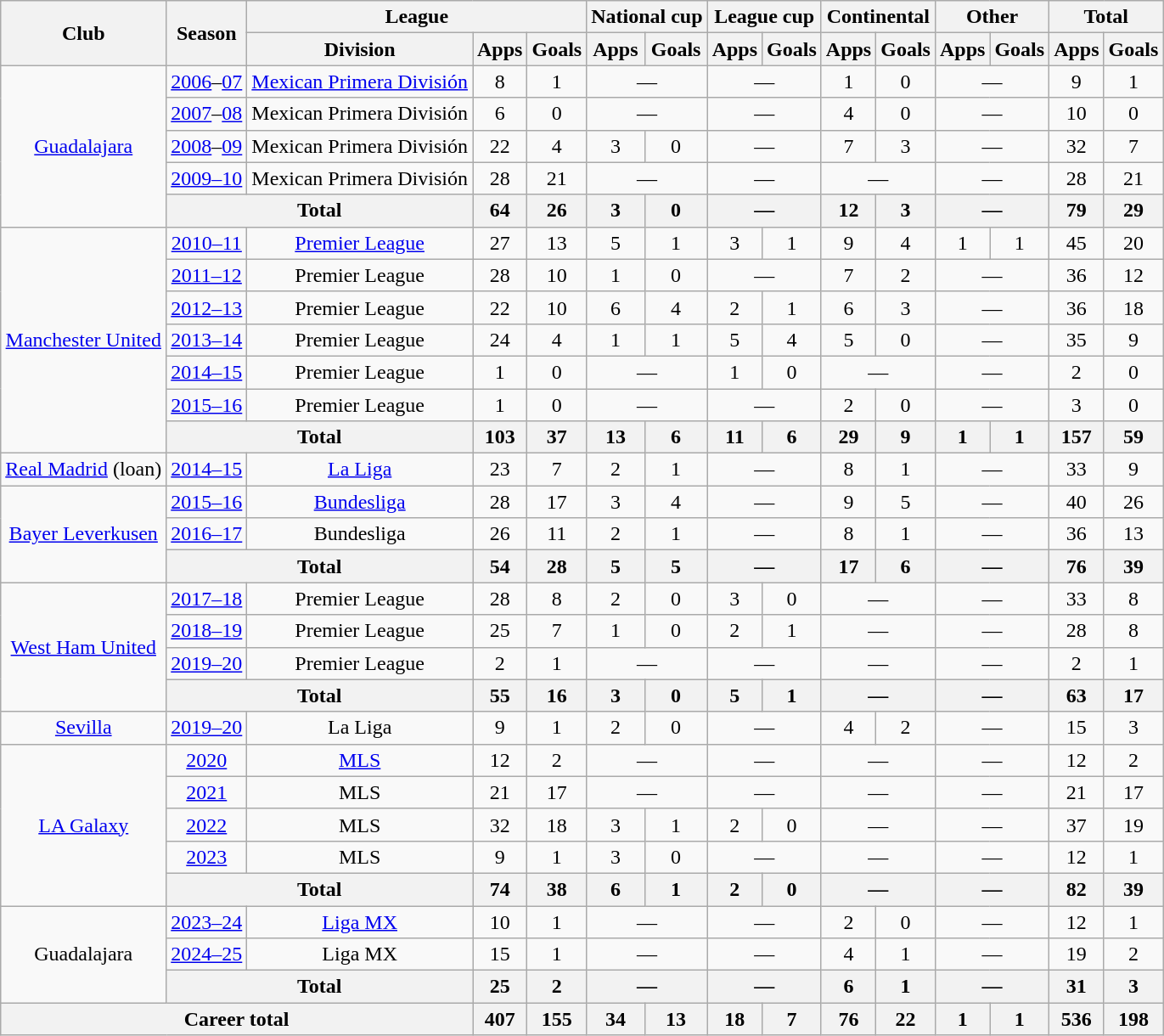<table class=wikitable style=text-align:center>
<tr>
<th rowspan=2>Club</th>
<th rowspan=2>Season</th>
<th colspan=3>League</th>
<th colspan=2>National cup</th>
<th colspan=2>League cup</th>
<th colspan=2>Continental</th>
<th colspan=2>Other</th>
<th colspan=2>Total</th>
</tr>
<tr>
<th>Division</th>
<th>Apps</th>
<th>Goals</th>
<th>Apps</th>
<th>Goals</th>
<th>Apps</th>
<th>Goals</th>
<th>Apps</th>
<th>Goals</th>
<th>Apps</th>
<th>Goals</th>
<th>Apps</th>
<th>Goals</th>
</tr>
<tr>
<td rowspan=5><a href='#'>Guadalajara</a></td>
<td><a href='#'>2006</a>–<a href='#'>07</a></td>
<td><a href='#'>Mexican Primera División</a></td>
<td>8</td>
<td>1</td>
<td colspan=2>—</td>
<td colspan=2>—</td>
<td>1</td>
<td>0</td>
<td colspan=2>—</td>
<td>9</td>
<td>1</td>
</tr>
<tr>
<td><a href='#'>2007</a>–<a href='#'>08</a></td>
<td>Mexican Primera División</td>
<td>6</td>
<td>0</td>
<td colspan=2>—</td>
<td colspan=2>—</td>
<td>4</td>
<td>0</td>
<td colspan=2>—</td>
<td>10</td>
<td>0</td>
</tr>
<tr>
<td><a href='#'>2008</a>–<a href='#'>09</a></td>
<td>Mexican Primera División</td>
<td>22</td>
<td>4</td>
<td>3</td>
<td>0</td>
<td colspan=2>—</td>
<td>7</td>
<td>3</td>
<td colspan=2>—</td>
<td>32</td>
<td>7</td>
</tr>
<tr>
<td><a href='#'>2009–10</a></td>
<td>Mexican Primera División</td>
<td>28</td>
<td>21</td>
<td colspan=2>—</td>
<td colspan=2>—</td>
<td colspan=2>—</td>
<td colspan=2>—</td>
<td>28</td>
<td>21</td>
</tr>
<tr>
<th colspan=2>Total</th>
<th>64</th>
<th>26</th>
<th>3</th>
<th>0</th>
<th colspan=2>—</th>
<th>12</th>
<th>3</th>
<th colspan=2>—</th>
<th>79</th>
<th>29</th>
</tr>
<tr>
<td rowspan=7><a href='#'>Manchester United</a></td>
<td><a href='#'>2010–11</a></td>
<td><a href='#'>Premier League</a></td>
<td>27</td>
<td>13</td>
<td>5</td>
<td>1</td>
<td>3</td>
<td>1</td>
<td>9</td>
<td>4</td>
<td>1</td>
<td>1</td>
<td>45</td>
<td>20</td>
</tr>
<tr>
<td><a href='#'>2011–12</a></td>
<td>Premier League</td>
<td>28</td>
<td>10</td>
<td>1</td>
<td>0</td>
<td colspan=2>—</td>
<td>7</td>
<td>2</td>
<td colspan=2>—</td>
<td>36</td>
<td>12</td>
</tr>
<tr>
<td><a href='#'>2012–13</a></td>
<td>Premier League</td>
<td>22</td>
<td>10</td>
<td>6</td>
<td>4</td>
<td>2</td>
<td>1</td>
<td>6</td>
<td>3</td>
<td colspan=2>—</td>
<td>36</td>
<td>18</td>
</tr>
<tr>
<td><a href='#'>2013–14</a></td>
<td>Premier League</td>
<td>24</td>
<td>4</td>
<td>1</td>
<td>1</td>
<td>5</td>
<td>4</td>
<td>5</td>
<td>0</td>
<td colspan=2>—</td>
<td>35</td>
<td>9</td>
</tr>
<tr>
<td><a href='#'>2014–15</a></td>
<td>Premier League</td>
<td>1</td>
<td>0</td>
<td colspan=2>—</td>
<td>1</td>
<td>0</td>
<td colspan=2>—</td>
<td colspan=2>—</td>
<td>2</td>
<td>0</td>
</tr>
<tr>
<td><a href='#'>2015–16</a></td>
<td>Premier League</td>
<td>1</td>
<td>0</td>
<td colspan=2>—</td>
<td colspan=2>—</td>
<td>2</td>
<td>0</td>
<td colspan=2>—</td>
<td>3</td>
<td>0</td>
</tr>
<tr>
<th colspan=2>Total</th>
<th>103</th>
<th>37</th>
<th>13</th>
<th>6</th>
<th>11</th>
<th>6</th>
<th>29</th>
<th>9</th>
<th>1</th>
<th>1</th>
<th>157</th>
<th>59</th>
</tr>
<tr>
<td><a href='#'>Real Madrid</a> (loan)</td>
<td><a href='#'>2014–15</a></td>
<td><a href='#'>La Liga</a></td>
<td>23</td>
<td>7</td>
<td>2</td>
<td>1</td>
<td colspan=2>—</td>
<td>8</td>
<td>1</td>
<td colspan=2>—</td>
<td>33</td>
<td>9</td>
</tr>
<tr>
<td rowspan=3><a href='#'>Bayer Leverkusen</a></td>
<td><a href='#'>2015–16</a></td>
<td><a href='#'>Bundesliga</a></td>
<td>28</td>
<td>17</td>
<td>3</td>
<td>4</td>
<td colspan=2>—</td>
<td>9</td>
<td>5</td>
<td colspan=2>—</td>
<td>40</td>
<td>26</td>
</tr>
<tr>
<td><a href='#'>2016–17</a></td>
<td>Bundesliga</td>
<td>26</td>
<td>11</td>
<td>2</td>
<td>1</td>
<td colspan=2>—</td>
<td>8</td>
<td>1</td>
<td colspan=2>—</td>
<td>36</td>
<td>13</td>
</tr>
<tr>
<th colspan=2>Total</th>
<th>54</th>
<th>28</th>
<th>5</th>
<th>5</th>
<th colspan=2>—</th>
<th>17</th>
<th>6</th>
<th colspan=2>—</th>
<th>76</th>
<th>39</th>
</tr>
<tr>
<td rowspan=4><a href='#'>West Ham United</a></td>
<td><a href='#'>2017–18</a></td>
<td>Premier League</td>
<td>28</td>
<td>8</td>
<td>2</td>
<td>0</td>
<td>3</td>
<td>0</td>
<td colspan=2>—</td>
<td colspan=2>—</td>
<td>33</td>
<td>8</td>
</tr>
<tr>
<td><a href='#'>2018–19</a></td>
<td>Premier League</td>
<td>25</td>
<td>7</td>
<td>1</td>
<td>0</td>
<td>2</td>
<td>1</td>
<td colspan=2>—</td>
<td colspan=2>—</td>
<td>28</td>
<td>8</td>
</tr>
<tr>
<td><a href='#'>2019–20</a></td>
<td>Premier League</td>
<td>2</td>
<td>1</td>
<td colspan=2>—</td>
<td colspan=2>—</td>
<td colspan=2>—</td>
<td colspan=2>—</td>
<td>2</td>
<td>1</td>
</tr>
<tr>
<th colspan=2>Total</th>
<th>55</th>
<th>16</th>
<th>3</th>
<th>0</th>
<th>5</th>
<th>1</th>
<th colspan=2>—</th>
<th colspan=2>—</th>
<th>63</th>
<th>17</th>
</tr>
<tr>
<td><a href='#'>Sevilla</a></td>
<td><a href='#'>2019–20</a></td>
<td>La Liga</td>
<td>9</td>
<td>1</td>
<td>2</td>
<td>0</td>
<td colspan=2>—</td>
<td>4</td>
<td>2</td>
<td colspan=2>—</td>
<td>15</td>
<td>3</td>
</tr>
<tr>
<td rowspan=5><a href='#'>LA Galaxy</a></td>
<td><a href='#'>2020</a></td>
<td><a href='#'>MLS</a></td>
<td>12</td>
<td>2</td>
<td colspan=2>—</td>
<td colspan=2>—</td>
<td colspan=2>—</td>
<td colspan=2>—</td>
<td>12</td>
<td>2</td>
</tr>
<tr>
<td><a href='#'>2021</a></td>
<td>MLS</td>
<td>21</td>
<td>17</td>
<td colspan=2>—</td>
<td colspan=2>—</td>
<td colspan=2>—</td>
<td colspan=2>—</td>
<td>21</td>
<td>17</td>
</tr>
<tr>
<td><a href='#'>2022</a></td>
<td>MLS</td>
<td>32</td>
<td>18</td>
<td>3</td>
<td>1</td>
<td>2</td>
<td>0</td>
<td colspan=2>—</td>
<td colspan=2>—</td>
<td>37</td>
<td>19</td>
</tr>
<tr>
<td><a href='#'>2023</a></td>
<td>MLS</td>
<td>9</td>
<td>1</td>
<td>3</td>
<td>0</td>
<td colspan=2>—</td>
<td colspan=2>—</td>
<td colspan=2>—</td>
<td>12</td>
<td>1</td>
</tr>
<tr>
<th colspan=2>Total</th>
<th>74</th>
<th>38</th>
<th>6</th>
<th>1</th>
<th>2</th>
<th>0</th>
<th colspan=2>—</th>
<th colspan=2>—</th>
<th>82</th>
<th>39</th>
</tr>
<tr>
<td rowspan=3>Guadalajara</td>
<td><a href='#'>2023–24</a></td>
<td><a href='#'>Liga MX</a></td>
<td>10</td>
<td>1</td>
<td colspan=2>—</td>
<td colspan=2>—</td>
<td>2</td>
<td>0</td>
<td colspan=2>—</td>
<td>12</td>
<td>1</td>
</tr>
<tr>
<td><a href='#'>2024–25</a></td>
<td>Liga MX</td>
<td>15</td>
<td>1</td>
<td colspan=2>—</td>
<td colspan=2>—</td>
<td>4</td>
<td>1</td>
<td colspan=2>—</td>
<td>19</td>
<td>2</td>
</tr>
<tr>
<th colspan=2>Total</th>
<th>25</th>
<th>2</th>
<th colspan=2>—</th>
<th colspan=2>—</th>
<th>6</th>
<th>1</th>
<th colspan=2>—</th>
<th>31</th>
<th>3</th>
</tr>
<tr>
<th colspan=3>Career total</th>
<th>407</th>
<th>155</th>
<th>34</th>
<th>13</th>
<th>18</th>
<th>7</th>
<th>76</th>
<th>22</th>
<th>1</th>
<th>1</th>
<th>536</th>
<th>198</th>
</tr>
</table>
